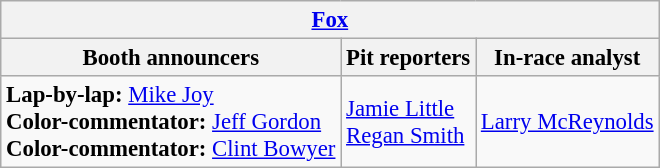<table class="wikitable" style="font-size: 95%">
<tr>
<th colspan="3"><a href='#'>Fox</a></th>
</tr>
<tr>
<th>Booth announcers</th>
<th>Pit reporters</th>
<th>In-race analyst</th>
</tr>
<tr>
<td><strong>Lap-by-lap:</strong> <a href='#'>Mike Joy</a><br><strong>Color-commentator:</strong> <a href='#'>Jeff Gordon</a><br><strong>Color-commentator:</strong> <a href='#'>Clint Bowyer</a></td>
<td><a href='#'>Jamie Little</a><br><a href='#'>Regan Smith</a></td>
<td><a href='#'>Larry McReynolds</a></td>
</tr>
</table>
